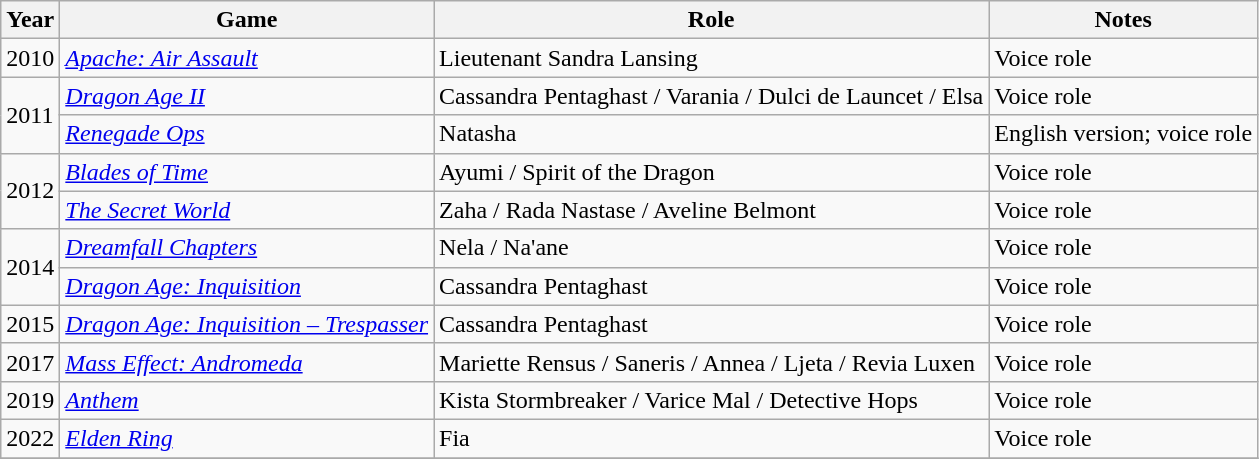<table class="wikitable">
<tr>
<th>Year</th>
<th>Game</th>
<th>Role</th>
<th>Notes</th>
</tr>
<tr>
<td>2010</td>
<td><em><a href='#'>Apache: Air Assault</a></em></td>
<td>Lieutenant Sandra Lansing</td>
<td>Voice role</td>
</tr>
<tr>
<td rowspan="2">2011</td>
<td><em><a href='#'>Dragon Age II</a></em></td>
<td>Cassandra Pentaghast / Varania / Dulci de Launcet / Elsa</td>
<td>Voice role</td>
</tr>
<tr>
<td><em><a href='#'>Renegade Ops</a></em></td>
<td>Natasha</td>
<td>English version; voice role</td>
</tr>
<tr>
<td rowspan="2">2012</td>
<td><em><a href='#'>Blades of Time</a></em></td>
<td>Ayumi / Spirit of the Dragon</td>
<td>Voice role</td>
</tr>
<tr>
<td><em><a href='#'>The Secret World</a></em></td>
<td>Zaha / Rada Nastase / Aveline Belmont</td>
<td>Voice role</td>
</tr>
<tr>
<td rowspan="2">2014</td>
<td><em><a href='#'>Dreamfall Chapters</a></em></td>
<td>Nela / Na'ane</td>
<td>Voice role</td>
</tr>
<tr>
<td><em><a href='#'>Dragon Age: Inquisition</a></em></td>
<td>Cassandra Pentaghast</td>
<td>Voice role</td>
</tr>
<tr>
<td>2015</td>
<td><em><a href='#'>Dragon Age: Inquisition – Trespasser</a></em></td>
<td>Cassandra Pentaghast</td>
<td>Voice role</td>
</tr>
<tr>
<td>2017</td>
<td><em><a href='#'>Mass Effect: Andromeda</a></em></td>
<td>Mariette Rensus / Saneris / Annea / Ljeta / Revia Luxen</td>
<td>Voice role</td>
</tr>
<tr>
<td>2019</td>
<td><em><a href='#'>Anthem</a></em></td>
<td>Kista Stormbreaker / Varice Mal / Detective Hops</td>
<td>Voice role</td>
</tr>
<tr>
<td>2022</td>
<td><em><a href='#'>Elden Ring</a></em></td>
<td>Fia</td>
<td>Voice role</td>
</tr>
<tr>
</tr>
</table>
